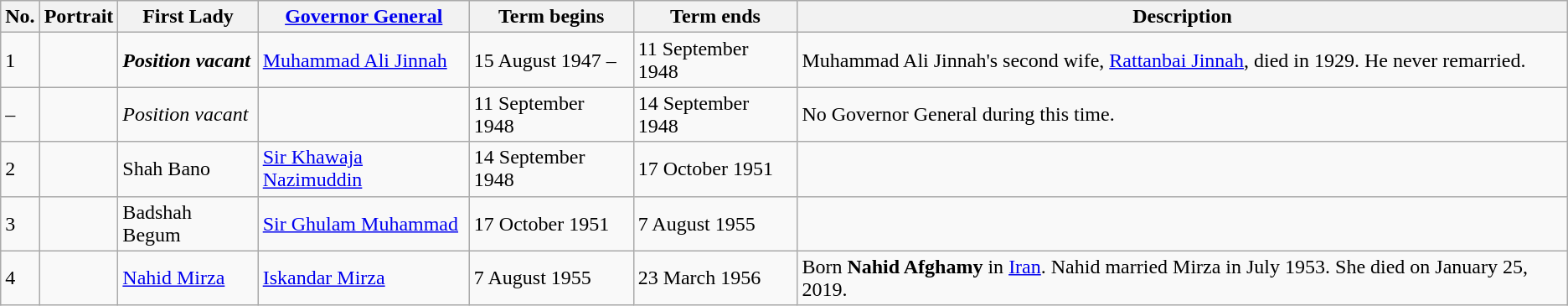<table class="wikitable sortable plainrowheaders">
<tr>
<th>No.</th>
<th>Portrait</th>
<th>First Lady</th>
<th><a href='#'>Governor General</a></th>
<th>Term begins</th>
<th>Term ends</th>
<th>Description</th>
</tr>
<tr>
<td>1</td>
<td></td>
<td><strong><em>Position vacant</em></strong></td>
<td><a href='#'>Muhammad Ali Jinnah</a></td>
<td>15 August 1947 –</td>
<td>11 September 1948</td>
<td>Muhammad Ali Jinnah's second wife, <a href='#'>Rattanbai Jinnah</a>, died in 1929. He never remarried.</td>
</tr>
<tr>
<td>–</td>
<td></td>
<td><em>Position vacant</em></td>
<td></td>
<td>11 September 1948</td>
<td>14 September 1948</td>
<td>No Governor General during this time.</td>
</tr>
<tr>
<td>2</td>
<td></td>
<td>Shah Bano</td>
<td><a href='#'>Sir Khawaja Nazimuddin</a></td>
<td>14 September 1948</td>
<td>17 October 1951</td>
<td></td>
</tr>
<tr>
<td>3</td>
<td></td>
<td>Badshah Begum</td>
<td><a href='#'>Sir Ghulam Muhammad</a></td>
<td>17 October 1951</td>
<td>7 August 1955</td>
<td></td>
</tr>
<tr>
<td>4</td>
<td></td>
<td><a href='#'>Nahid Mirza</a></td>
<td><a href='#'>Iskandar Mirza</a></td>
<td>7 August 1955</td>
<td>23 March 1956</td>
<td>Born <strong>Nahid Afghamy</strong> in <a href='#'>Iran</a>. Nahid married Mirza in July 1953. She died on January 25, 2019.</td>
</tr>
</table>
